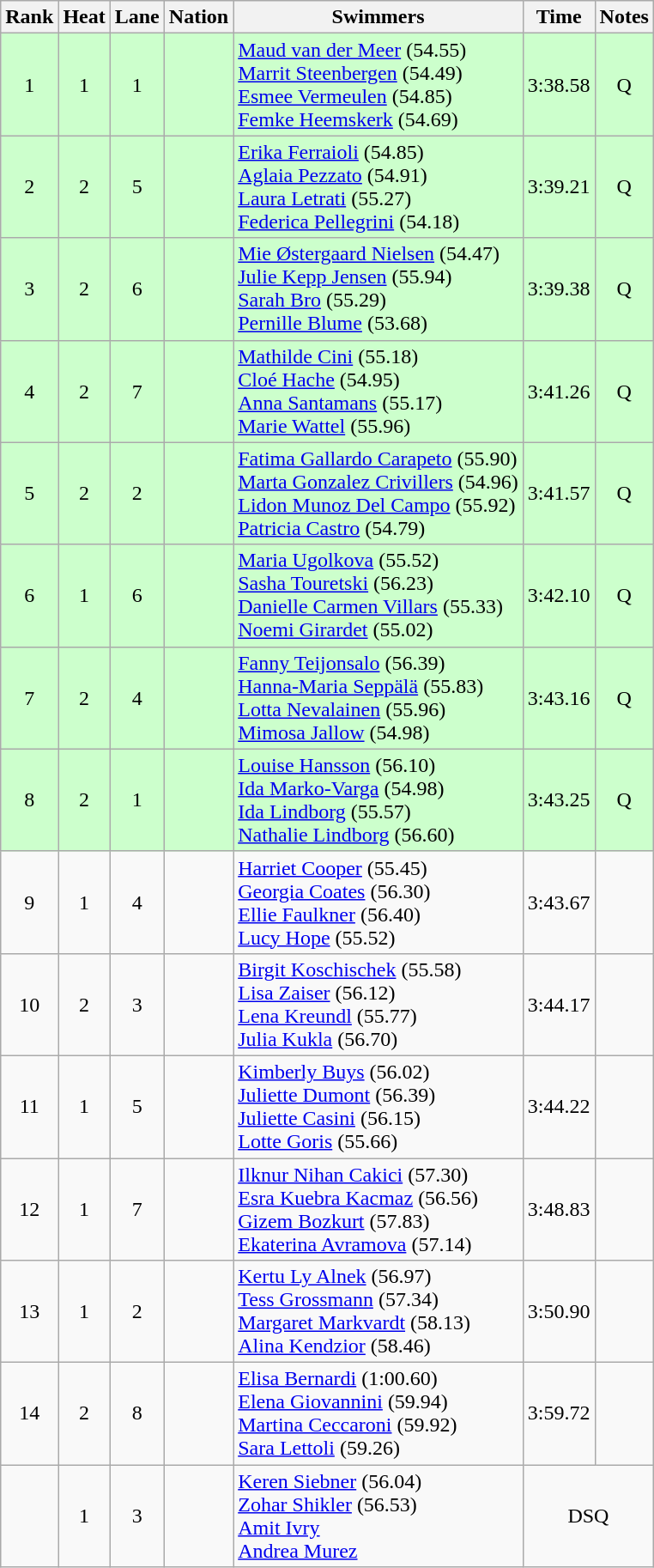<table class="wikitable sortable" style="text-align:center">
<tr>
<th>Rank</th>
<th>Heat</th>
<th>Lane</th>
<th>Nation</th>
<th>Swimmers</th>
<th>Time</th>
<th>Notes</th>
</tr>
<tr bgcolor=ccffcc>
<td>1</td>
<td>1</td>
<td>1</td>
<td align=left></td>
<td align=left><a href='#'>Maud van der Meer</a> (54.55)<br><a href='#'>Marrit Steenbergen</a> (54.49)<br><a href='#'>Esmee Vermeulen</a> (54.85)<br><a href='#'>Femke Heemskerk</a> (54.69)</td>
<td>3:38.58</td>
<td>Q</td>
</tr>
<tr bgcolor=ccffcc>
<td>2</td>
<td>2</td>
<td>5</td>
<td align=left></td>
<td align=left><a href='#'>Erika Ferraioli</a> (54.85)<br><a href='#'>Aglaia Pezzato</a> (54.91)<br><a href='#'>Laura Letrati</a> (55.27)<br><a href='#'>Federica Pellegrini</a> (54.18)</td>
<td>3:39.21</td>
<td>Q</td>
</tr>
<tr bgcolor=ccffcc>
<td>3</td>
<td>2</td>
<td>6</td>
<td align=left></td>
<td align=left><a href='#'>Mie Østergaard Nielsen</a> (54.47)<br><a href='#'>Julie Kepp Jensen</a> (55.94)<br><a href='#'>Sarah Bro</a> (55.29)<br><a href='#'>Pernille Blume</a> (53.68)</td>
<td>3:39.38</td>
<td>Q</td>
</tr>
<tr bgcolor=ccffcc>
<td>4</td>
<td>2</td>
<td>7</td>
<td align=left></td>
<td align=left><a href='#'>Mathilde Cini</a> (55.18)<br><a href='#'>Cloé Hache</a> (54.95)<br><a href='#'>Anna Santamans</a> (55.17)<br><a href='#'>Marie Wattel</a> (55.96)</td>
<td>3:41.26</td>
<td>Q</td>
</tr>
<tr bgcolor=ccffcc>
<td>5</td>
<td>2</td>
<td>2</td>
<td align=left></td>
<td align=left><a href='#'>Fatima Gallardo Carapeto</a> (55.90)<br><a href='#'>Marta Gonzalez Crivillers</a> (54.96)<br><a href='#'>Lidon Munoz Del Campo</a> (55.92)<br><a href='#'>Patricia Castro</a> (54.79)</td>
<td>3:41.57</td>
<td>Q</td>
</tr>
<tr bgcolor=ccffcc>
<td>6</td>
<td>1</td>
<td>6</td>
<td align=left></td>
<td align=left><a href='#'>Maria Ugolkova</a> (55.52)<br><a href='#'>Sasha Touretski</a> (56.23)<br><a href='#'>Danielle Carmen Villars</a> (55.33)<br><a href='#'>Noemi Girardet</a> (55.02)</td>
<td>3:42.10</td>
<td>Q</td>
</tr>
<tr bgcolor=ccffcc>
<td>7</td>
<td>2</td>
<td>4</td>
<td align=left></td>
<td align=left><a href='#'>Fanny Teijonsalo</a> (56.39)<br><a href='#'>Hanna-Maria Seppälä</a> (55.83)<br><a href='#'>Lotta Nevalainen</a> (55.96)<br><a href='#'>Mimosa Jallow</a> (54.98)</td>
<td>3:43.16</td>
<td>Q</td>
</tr>
<tr bgcolor=ccffcc>
<td>8</td>
<td>2</td>
<td>1</td>
<td align=left></td>
<td align=left><a href='#'>Louise Hansson</a> (56.10)<br><a href='#'>Ida Marko-Varga</a> (54.98)<br><a href='#'>Ida Lindborg</a> (55.57)<br><a href='#'>Nathalie Lindborg</a> (56.60)</td>
<td>3:43.25</td>
<td>Q</td>
</tr>
<tr>
<td>9</td>
<td>1</td>
<td>4</td>
<td align=left></td>
<td align=left><a href='#'>Harriet Cooper</a> (55.45)<br><a href='#'>Georgia Coates</a> (56.30)<br><a href='#'>Ellie Faulkner</a> (56.40)<br><a href='#'>Lucy Hope</a> (55.52)</td>
<td>3:43.67</td>
<td></td>
</tr>
<tr>
<td>10</td>
<td>2</td>
<td>3</td>
<td align=left></td>
<td align=left><a href='#'>Birgit Koschischek</a> (55.58)<br><a href='#'>Lisa Zaiser</a> (56.12)<br><a href='#'>Lena Kreundl</a> (55.77)<br><a href='#'>Julia Kukla</a> (56.70)</td>
<td>3:44.17</td>
<td></td>
</tr>
<tr>
<td>11</td>
<td>1</td>
<td>5</td>
<td align=left></td>
<td align=left><a href='#'>Kimberly Buys</a> (56.02)<br><a href='#'>Juliette Dumont</a> (56.39)<br><a href='#'>Juliette Casini</a> (56.15)<br><a href='#'>Lotte Goris</a> (55.66)</td>
<td>3:44.22</td>
<td></td>
</tr>
<tr>
<td>12</td>
<td>1</td>
<td>7</td>
<td align=left></td>
<td align=left><a href='#'>Ilknur Nihan Cakici</a> (57.30)<br><a href='#'>Esra Kuebra Kacmaz</a> (56.56)<br><a href='#'>Gizem Bozkurt</a> (57.83)<br><a href='#'>Ekaterina Avramova</a> (57.14)</td>
<td>3:48.83</td>
<td></td>
</tr>
<tr>
<td>13</td>
<td>1</td>
<td>2</td>
<td align=left></td>
<td align=left><a href='#'>Kertu Ly Alnek</a> (56.97)<br><a href='#'>Tess Grossmann</a> (57.34)<br><a href='#'>Margaret Markvardt</a> (58.13)<br><a href='#'>Alina Kendzior</a> (58.46)</td>
<td>3:50.90</td>
<td></td>
</tr>
<tr>
<td>14</td>
<td>2</td>
<td>8</td>
<td align=left></td>
<td align=left><a href='#'>Elisa Bernardi</a> (1:00.60)<br><a href='#'>Elena Giovannini</a> (59.94)<br><a href='#'>Martina Ceccaroni</a> (59.92)<br><a href='#'>Sara Lettoli</a> (59.26)</td>
<td>3:59.72</td>
<td></td>
</tr>
<tr>
<td></td>
<td>1</td>
<td>3</td>
<td align=left></td>
<td align=left><a href='#'>Keren Siebner</a> (56.04)<br><a href='#'>Zohar Shikler</a> (56.53)<br><a href='#'>Amit Ivry</a> <br><a href='#'>Andrea Murez</a></td>
<td colspan=2>DSQ</td>
</tr>
</table>
